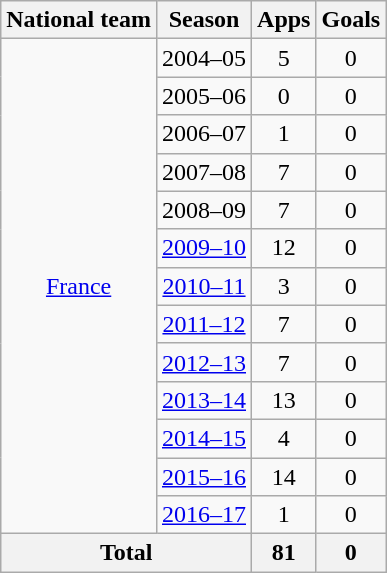<table class="wikitable" style="text-align: center;">
<tr>
<th>National team</th>
<th>Season</th>
<th>Apps</th>
<th>Goals</th>
</tr>
<tr>
<td rowspan="13"><a href='#'>France</a></td>
<td>2004–05</td>
<td>5</td>
<td>0</td>
</tr>
<tr>
<td>2005–06</td>
<td>0</td>
<td>0</td>
</tr>
<tr>
<td>2006–07</td>
<td>1</td>
<td>0</td>
</tr>
<tr>
<td>2007–08</td>
<td>7</td>
<td>0</td>
</tr>
<tr>
<td>2008–09</td>
<td>7</td>
<td>0</td>
</tr>
<tr>
<td><a href='#'>2009–10</a></td>
<td>12</td>
<td>0</td>
</tr>
<tr>
<td><a href='#'>2010–11</a></td>
<td>3</td>
<td>0</td>
</tr>
<tr>
<td><a href='#'>2011–12</a></td>
<td>7</td>
<td>0</td>
</tr>
<tr>
<td><a href='#'>2012–13</a></td>
<td>7</td>
<td>0</td>
</tr>
<tr>
<td><a href='#'>2013–14</a></td>
<td>13</td>
<td>0</td>
</tr>
<tr>
<td><a href='#'>2014–15</a></td>
<td>4</td>
<td>0</td>
</tr>
<tr>
<td><a href='#'>2015–16</a></td>
<td>14</td>
<td>0</td>
</tr>
<tr>
<td><a href='#'>2016–17</a></td>
<td>1</td>
<td>0</td>
</tr>
<tr>
<th colspan="2">Total</th>
<th>81</th>
<th>0</th>
</tr>
</table>
